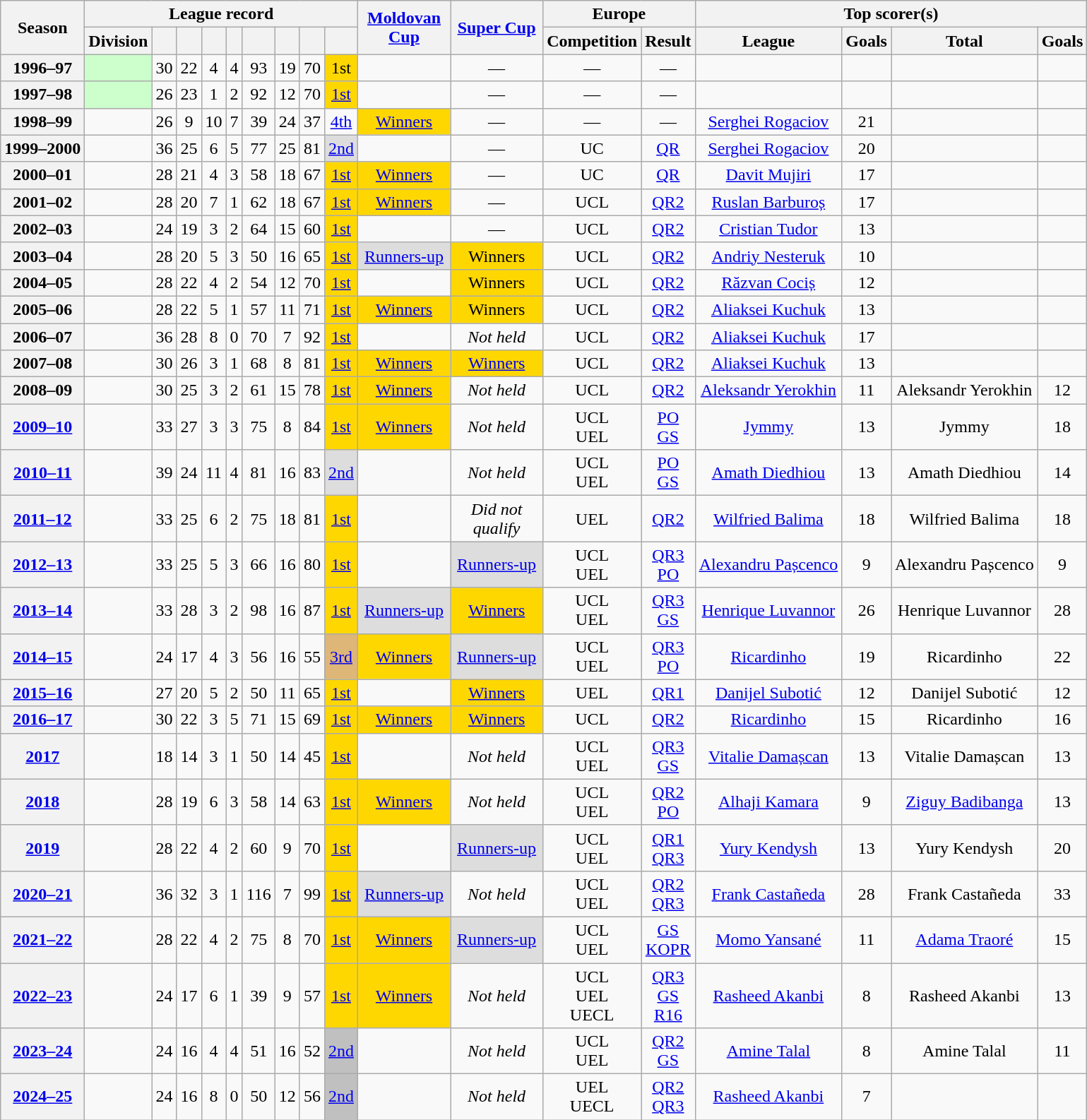<table class="wikitable sortable plainrowheaders" style="text-align:center;">
<tr>
<th rowspan=2 scope=col>Season</th>
<th colspan=9>League record</th>
<th rowspan=2 scope=col width=80px><a href='#'>Moldovan Cup</a></th>
<th rowspan=2 scope=col width=80px><a href='#'>Super Cup</a></th>
<th colspan=2 scope=col>Europe</th>
<th colspan=4 scope=col>Top scorer(s)</th>
</tr>
<tr>
<th scope=col>Division</th>
<th scope=col data-sort-type="number"></th>
<th scope=col data-sort-type="number"></th>
<th scope=col data-sort-type="number"></th>
<th scope=col data-sort-type="number"></th>
<th scope=col data-sort-type="number"></th>
<th scope=col data-sort-type="number"></th>
<th scope=col data-sort-type="number"></th>
<th scope=col data-sort-type="number"></th>
<th class=unsortable>Competition</th>
<th class=unsortable>Result</th>
<th class=unsortable>League</th>
<th class=unsortable>Goals</th>
<th class=unsortable>Total</th>
<th class=unsortable>Goals</th>
</tr>
<tr>
<th scope="row">1996–97</th>
<td style="background-color:#cfc;"></td>
<td>30</td>
<td>22</td>
<td>4</td>
<td>4</td>
<td>93</td>
<td>19</td>
<td>70</td>
<td style="background:gold;">1st</td>
<td><a href='#'></a></td>
<td>—</td>
<td>—</td>
<td>—</td>
<td></td>
<td></td>
<td></td>
<td></td>
</tr>
<tr>
<th scope="row">1997–98</th>
<td style="background-color:#cfc;"></td>
<td>26</td>
<td>23</td>
<td>1</td>
<td>2</td>
<td>92</td>
<td>12</td>
<td>70</td>
<td style="background:gold;"><a href='#'>1st</a></td>
<td><a href='#'></a></td>
<td>—</td>
<td>—</td>
<td>—</td>
<td></td>
<td></td>
<td></td>
<td></td>
</tr>
<tr>
<th scope="row">1998–99</th>
<td></td>
<td>26</td>
<td>9</td>
<td>10</td>
<td>7</td>
<td>39</td>
<td>24</td>
<td>37</td>
<td><a href='#'>4th</a></td>
<td style="background:gold;"><a href='#'>Winners</a></td>
<td>—</td>
<td>—</td>
<td>—</td>
<td><a href='#'>Serghei Rogaciov</a></td>
<td>21</td>
<td></td>
<td></td>
</tr>
<tr>
<th scope="row">1999–2000</th>
<td></td>
<td>36</td>
<td>25</td>
<td>6</td>
<td>5</td>
<td>77</td>
<td>25</td>
<td>81</td>
<td style="background:#ddd;"><a href='#'>2nd</a></td>
<td><a href='#'></a></td>
<td>—</td>
<td>UC</td>
<td><a href='#'>QR</a></td>
<td><a href='#'>Serghei Rogaciov</a></td>
<td>20</td>
<td></td>
<td></td>
</tr>
<tr>
<th scope="row">2000–01</th>
<td></td>
<td>28</td>
<td>21</td>
<td>4</td>
<td>3</td>
<td>58</td>
<td>18</td>
<td>67</td>
<td style="background:gold;"><a href='#'>1st</a></td>
<td style="background:gold;"><a href='#'>Winners</a></td>
<td>—</td>
<td>UC</td>
<td><a href='#'>QR</a></td>
<td><a href='#'>Davit Mujiri</a></td>
<td>17</td>
<td></td>
<td></td>
</tr>
<tr>
<th scope="row">2001–02</th>
<td></td>
<td>28</td>
<td>20</td>
<td>7</td>
<td>1</td>
<td>62</td>
<td>18</td>
<td>67</td>
<td style="background:gold;"><a href='#'>1st</a></td>
<td style="background:gold;"><a href='#'>Winners</a></td>
<td>—</td>
<td>UCL</td>
<td><a href='#'>QR2</a></td>
<td><a href='#'>Ruslan Barburoș</a></td>
<td>17</td>
<td></td>
<td></td>
</tr>
<tr>
<th scope="row">2002–03</th>
<td></td>
<td>24</td>
<td>19</td>
<td>3</td>
<td>2</td>
<td>64</td>
<td>15</td>
<td>60</td>
<td style="background:gold;"><a href='#'>1st</a></td>
<td><a href='#'></a></td>
<td>—</td>
<td>UCL</td>
<td><a href='#'>QR2</a></td>
<td><a href='#'>Cristian Tudor</a></td>
<td>13</td>
<td></td>
<td></td>
</tr>
<tr>
<th scope="row">2003–04</th>
<td></td>
<td>28</td>
<td>20</td>
<td>5</td>
<td>3</td>
<td>50</td>
<td>16</td>
<td>65</td>
<td style="background:gold;"><a href='#'>1st</a></td>
<td style="background:#ddd;"><a href='#'>Runners-up</a></td>
<td style="background:gold;">Winners</td>
<td>UCL</td>
<td><a href='#'>QR2</a></td>
<td><a href='#'>Andriy Nesteruk</a></td>
<td>10</td>
<td></td>
<td></td>
</tr>
<tr>
<th scope="row">2004–05</th>
<td></td>
<td>28</td>
<td>22</td>
<td>4</td>
<td>2</td>
<td>54</td>
<td>12</td>
<td>70</td>
<td style="background:gold;"><a href='#'>1st</a></td>
<td><a href='#'></a></td>
<td style="background:gold;">Winners</td>
<td>UCL</td>
<td><a href='#'>QR2</a></td>
<td><a href='#'>Răzvan Cociș</a></td>
<td>12</td>
<td></td>
<td></td>
</tr>
<tr>
<th scope="row">2005–06</th>
<td></td>
<td>28</td>
<td>22</td>
<td>5</td>
<td>1</td>
<td>57</td>
<td>11</td>
<td>71</td>
<td style="background:gold;"><a href='#'>1st</a></td>
<td style="background:gold;"><a href='#'>Winners</a></td>
<td style="background:gold;">Winners</td>
<td>UCL</td>
<td><a href='#'>QR2</a></td>
<td><a href='#'>Aliaksei Kuchuk</a></td>
<td>13</td>
<td></td>
<td></td>
</tr>
<tr>
<th scope="row">2006–07</th>
<td></td>
<td>36</td>
<td>28</td>
<td>8</td>
<td>0</td>
<td>70</td>
<td>7</td>
<td>92</td>
<td style="background:gold;"><a href='#'>1st</a></td>
<td><a href='#'></a></td>
<td><em>Not held</em></td>
<td>UCL</td>
<td><a href='#'>QR2</a></td>
<td><a href='#'>Aliaksei Kuchuk</a></td>
<td>17</td>
<td></td>
<td></td>
</tr>
<tr>
<th scope="row">2007–08</th>
<td></td>
<td>30</td>
<td>26</td>
<td>3</td>
<td>1</td>
<td>68</td>
<td>8</td>
<td>81</td>
<td style="background:gold;"><a href='#'>1st</a></td>
<td style="background:gold;"><a href='#'>Winners</a></td>
<td style="background:gold;"><a href='#'>Winners</a></td>
<td>UCL</td>
<td><a href='#'>QR2</a></td>
<td><a href='#'>Aliaksei Kuchuk</a></td>
<td>13</td>
<td></td>
<td></td>
</tr>
<tr>
<th scope="row">2008–09</th>
<td></td>
<td>30</td>
<td>25</td>
<td>3</td>
<td>2</td>
<td>61</td>
<td>15</td>
<td>78</td>
<td style="background:gold;"><a href='#'>1st</a></td>
<td style="background:gold;"><a href='#'>Winners</a></td>
<td><em>Not held</em></td>
<td>UCL</td>
<td><a href='#'>QR2</a></td>
<td><a href='#'>Aleksandr Yerokhin</a></td>
<td>11</td>
<td>Aleksandr Yerokhin</td>
<td>12</td>
</tr>
<tr>
<th scope="row"><a href='#'>2009–10</a></th>
<td></td>
<td>33</td>
<td>27</td>
<td>3</td>
<td>3</td>
<td>75</td>
<td>8</td>
<td>84</td>
<td style="background:gold;"><a href='#'>1st</a></td>
<td style="background:gold;"><a href='#'>Winners</a></td>
<td><em>Not held</em></td>
<td>UCL<br>UEL</td>
<td><a href='#'>PO</a><br><a href='#'>GS</a></td>
<td><a href='#'>Jymmy</a></td>
<td>13</td>
<td>Jymmy</td>
<td>18</td>
</tr>
<tr>
<th scope="row"><a href='#'>2010–11</a></th>
<td></td>
<td>39</td>
<td>24</td>
<td>11</td>
<td>4</td>
<td>81</td>
<td>16</td>
<td>83</td>
<td style="background:#ddd;"><a href='#'>2nd</a></td>
<td><a href='#'></a></td>
<td><em>Not held</em></td>
<td>UCL<br>UEL</td>
<td><a href='#'>PO</a><br><a href='#'>GS</a></td>
<td><a href='#'>Amath Diedhiou</a></td>
<td>13</td>
<td>Amath Diedhiou</td>
<td>14</td>
</tr>
<tr>
<th scope="row"><a href='#'>2011–12</a></th>
<td></td>
<td>33</td>
<td>25</td>
<td>6</td>
<td>2</td>
<td>75</td>
<td>18</td>
<td>81</td>
<td style="background:gold;"><a href='#'>1st</a></td>
<td><a href='#'></a></td>
<td><em>Did not qualify</em></td>
<td>UEL</td>
<td><a href='#'>QR2</a></td>
<td><a href='#'>Wilfried Balima</a></td>
<td>18</td>
<td>Wilfried Balima</td>
<td>18</td>
</tr>
<tr>
<th scope="row"><a href='#'>2012–13</a></th>
<td></td>
<td>33</td>
<td>25</td>
<td>5</td>
<td>3</td>
<td>66</td>
<td>16</td>
<td>80</td>
<td style="background:gold;"><a href='#'>1st</a></td>
<td><a href='#'></a></td>
<td style="background:#ddd;"><a href='#'>Runners-up</a></td>
<td>UCL<br>UEL</td>
<td><a href='#'>QR3</a><br><a href='#'>PO</a></td>
<td><a href='#'>Alexandru Pașcenco</a></td>
<td>9</td>
<td>Alexandru Pașcenco</td>
<td>9</td>
</tr>
<tr>
<th scope="row"><a href='#'>2013–14</a></th>
<td></td>
<td>33</td>
<td>28</td>
<td>3</td>
<td>2</td>
<td>98</td>
<td>16</td>
<td>87</td>
<td style="background:gold;"><a href='#'>1st</a></td>
<td style="background:#ddd;"><a href='#'>Runners-up</a></td>
<td style="background:gold;"><a href='#'>Winners</a></td>
<td>UCL<br>UEL</td>
<td><a href='#'>QR3</a><br><a href='#'>GS</a></td>
<td><a href='#'>Henrique Luvannor</a></td>
<td>26</td>
<td>Henrique Luvannor</td>
<td>28</td>
</tr>
<tr>
<th scope="row"><a href='#'>2014–15</a></th>
<td></td>
<td>24</td>
<td>17</td>
<td>4</td>
<td>3</td>
<td>56</td>
<td>16</td>
<td>55</td>
<td style="background:#deb678;"><a href='#'>3rd</a></td>
<td style="background:gold;"><a href='#'>Winners</a></td>
<td style="background:#ddd;"><a href='#'>Runners-up</a></td>
<td>UCL<br>UEL</td>
<td><a href='#'>QR3</a><br><a href='#'>PO</a></td>
<td><a href='#'>Ricardinho</a></td>
<td>19</td>
<td>Ricardinho</td>
<td>22</td>
</tr>
<tr>
<th scope="row"><a href='#'>2015–16</a></th>
<td></td>
<td>27</td>
<td>20</td>
<td>5</td>
<td>2</td>
<td>50</td>
<td>11</td>
<td>65</td>
<td style="background:gold;"><a href='#'>1st</a></td>
<td><a href='#'></a></td>
<td style="background:gold;"><a href='#'>Winners</a></td>
<td>UEL</td>
<td><a href='#'>QR1</a></td>
<td><a href='#'>Danijel Subotić</a></td>
<td>12</td>
<td>Danijel Subotić</td>
<td>12</td>
</tr>
<tr>
<th scope="row"><a href='#'>2016–17</a></th>
<td></td>
<td>30</td>
<td>22</td>
<td>3</td>
<td>5</td>
<td>71</td>
<td>15</td>
<td>69</td>
<td style="background:gold;"><a href='#'>1st</a></td>
<td style="background:gold;"><a href='#'>Winners</a></td>
<td style="background:gold;"><a href='#'>Winners</a></td>
<td>UCL</td>
<td><a href='#'>QR2</a></td>
<td><a href='#'>Ricardinho</a></td>
<td>15</td>
<td>Ricardinho</td>
<td>16</td>
</tr>
<tr>
<th scope="row"><a href='#'>2017</a></th>
<td></td>
<td>18</td>
<td>14</td>
<td>3</td>
<td>1</td>
<td>50</td>
<td>14</td>
<td>45</td>
<td style="background:gold;"><a href='#'>1st</a></td>
<td><a href='#'></a></td>
<td><em>Not held</em></td>
<td>UCL<br>UEL</td>
<td><a href='#'>QR3</a><br><a href='#'>GS</a></td>
<td><a href='#'>Vitalie Damașcan</a></td>
<td>13</td>
<td>Vitalie Damașcan</td>
<td>13</td>
</tr>
<tr>
<th scope="row"><a href='#'>2018</a></th>
<td></td>
<td>28</td>
<td>19</td>
<td>6</td>
<td>3</td>
<td>58</td>
<td>14</td>
<td>63</td>
<td style="background:gold;"><a href='#'>1st</a></td>
<td style="background:gold;"><a href='#'>Winners</a></td>
<td><em>Not held</em></td>
<td>UCL<br>UEL</td>
<td><a href='#'>QR2</a><br><a href='#'>PO</a></td>
<td><a href='#'>Alhaji Kamara</a></td>
<td>9</td>
<td><a href='#'>Ziguy Badibanga</a></td>
<td>13</td>
</tr>
<tr>
<th scope="row"><a href='#'>2019</a></th>
<td></td>
<td>28</td>
<td>22</td>
<td>4</td>
<td>2</td>
<td>60</td>
<td>9</td>
<td>70</td>
<td style="background:gold;"><a href='#'>1st</a></td>
<td><a href='#'></a></td>
<td style="background:#ddd;"><a href='#'>Runners-up</a></td>
<td>UCL<br>UEL</td>
<td><a href='#'>QR1</a><br><a href='#'>QR3</a></td>
<td><a href='#'>Yury Kendysh</a></td>
<td>13</td>
<td>Yury Kendysh</td>
<td>20</td>
</tr>
<tr>
<th scope="row"><a href='#'>2020–21</a></th>
<td></td>
<td>36</td>
<td>32</td>
<td>3</td>
<td>1</td>
<td>116</td>
<td>7</td>
<td>99</td>
<td style="background:gold;"><a href='#'>1st</a></td>
<td style="background:#ddd;"><a href='#'>Runners-up</a></td>
<td><em>Not held</em></td>
<td>UCL<br>UEL</td>
<td><a href='#'>QR2</a><br><a href='#'>QR3</a></td>
<td><a href='#'>Frank Castañeda</a></td>
<td>28</td>
<td>Frank Castañeda</td>
<td>33</td>
</tr>
<tr>
<th scope="row"><a href='#'>2021–22</a></th>
<td></td>
<td>28</td>
<td>22</td>
<td>4</td>
<td>2</td>
<td>75</td>
<td>8</td>
<td>70</td>
<td style="background:gold;"><a href='#'>1st</a></td>
<td style="background:gold;"><a href='#'>Winners</a></td>
<td style="background:#ddd;"><a href='#'>Runners-up</a></td>
<td>UCL<br>UEL</td>
<td><a href='#'>GS</a><br><a href='#'>KOPR</a></td>
<td><a href='#'>Momo Yansané</a></td>
<td>11</td>
<td><a href='#'>Adama Traoré</a></td>
<td>15</td>
</tr>
<tr>
<th scope="row"><a href='#'>2022–23</a></th>
<td></td>
<td>24</td>
<td>17</td>
<td>6</td>
<td>1</td>
<td>39</td>
<td>9</td>
<td>57</td>
<td style="background:gold;"><a href='#'>1st</a></td>
<td style="background:gold;"><a href='#'>Winners</a></td>
<td><em>Not held</em></td>
<td>UCL<br>UEL<br>UECL</td>
<td><a href='#'>QR3</a><br><a href='#'>GS</a><br><a href='#'>R16</a></td>
<td><a href='#'>Rasheed Akanbi</a></td>
<td>8</td>
<td>Rasheed Akanbi</td>
<td>13</td>
</tr>
<tr>
<th scope="row"><a href='#'>2023–24</a></th>
<td></td>
<td>24</td>
<td>16</td>
<td>4</td>
<td>4</td>
<td>51</td>
<td>16</td>
<td>52</td>
<td style="background:silver;"><a href='#'>2nd</a></td>
<td><a href='#'></a></td>
<td><em>Not held</em></td>
<td>UCL<br>UEL</td>
<td><a href='#'>QR2</a><br><a href='#'>GS</a></td>
<td><a href='#'>Amine Talal</a></td>
<td>8</td>
<td>Amine Talal</td>
<td>11</td>
</tr>
<tr>
<th scope="row"><a href='#'>2024–25</a></th>
<td></td>
<td>24</td>
<td>16</td>
<td>8</td>
<td>0</td>
<td>50</td>
<td>12</td>
<td>56</td>
<td style="background:silver;"><a href='#'>2nd</a></td>
<td></td>
<td><em>Not held</em></td>
<td>UEL<br> UECL</td>
<td><a href='#'>QR2</a><br><a href='#'>QR3</a></td>
<td><a href='#'>Rasheed Akanbi</a></td>
<td>7</td>
<td></td>
<td></td>
</tr>
</table>
